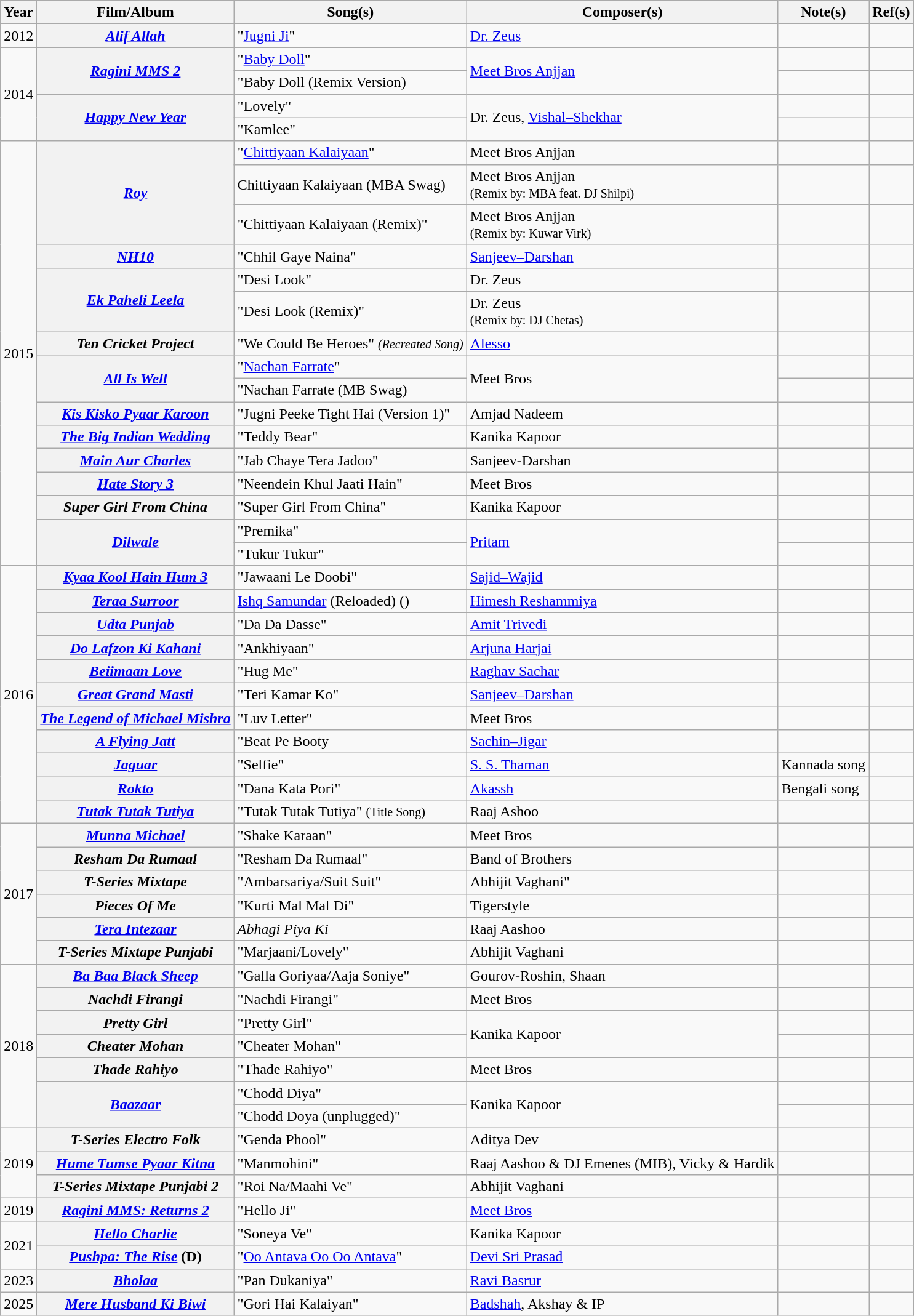<table class="wikitable sortable">
<tr>
<th>Year</th>
<th>Film/Album</th>
<th>Song(s)</th>
<th>Composer(s)</th>
<th>Note(s)</th>
<th>Ref(s)</th>
</tr>
<tr>
<td>2012</td>
<th><em><a href='#'>Alif Allah</a></em></th>
<td>"<a href='#'>Jugni Ji</a>"</td>
<td><a href='#'>Dr. Zeus</a></td>
<td></td>
<td></td>
</tr>
<tr>
<td rowspan="4">2014</td>
<th rowspan="2"><em><a href='#'>Ragini MMS 2</a></em></th>
<td>"<a href='#'>Baby Doll</a>"</td>
<td rowspan="2"><a href='#'>Meet Bros Anjjan</a></td>
<td></td>
<td></td>
</tr>
<tr>
<td>"Baby Doll (Remix Version)</td>
<td></td>
<td></td>
</tr>
<tr>
<th rowspan="2"><em><a href='#'>Happy New Year</a></em></th>
<td>"Lovely"</td>
<td rowspan="2">Dr. Zeus, <a href='#'>Vishal–Shekhar</a></td>
<td></td>
<td></td>
</tr>
<tr>
<td>"Kamlee"</td>
<td></td>
<td></td>
</tr>
<tr>
<td rowspan="16">2015</td>
<th rowspan="3"><em><a href='#'>Roy</a></em></th>
<td>"<a href='#'>Chittiyaan Kalaiyaan</a>"</td>
<td>Meet Bros Anjjan</td>
<td></td>
<td></td>
</tr>
<tr>
<td>Chittiyaan Kalaiyaan (MBA Swag)</td>
<td>Meet Bros Anjjan<br><small>(Remix by: MBA feat. DJ Shilpi)</small></td>
<td></td>
<td></td>
</tr>
<tr>
<td>"Chittiyaan Kalaiyaan (Remix)"</td>
<td>Meet Bros Anjjan<br><small>(Remix by: Kuwar Virk)</small></td>
<td></td>
<td></td>
</tr>
<tr>
<th><em><a href='#'>NH10</a></em></th>
<td>"Chhil Gaye Naina"</td>
<td><a href='#'>Sanjeev–Darshan</a></td>
<td></td>
<td></td>
</tr>
<tr>
<th rowspan="2"><em><a href='#'>Ek Paheli Leela</a></em></th>
<td>"Desi Look"</td>
<td>Dr. Zeus</td>
<td></td>
<td></td>
</tr>
<tr>
<td>"Desi Look (Remix)"</td>
<td>Dr. Zeus<br><small>(Remix by: DJ Chetas)</small></td>
<td></td>
<td></td>
</tr>
<tr>
<th><em>Ten Cricket Project</em></th>
<td>"We Could Be Heroes" <small><em>(Recreated Song)</em></small></td>
<td><a href='#'>Alesso</a></td>
<td></td>
<td></td>
</tr>
<tr>
<th rowspan="2"><em><a href='#'>All Is Well</a></em></th>
<td>"<a href='#'>Nachan Farrate</a>"</td>
<td rowspan="2">Meet Bros</td>
<td></td>
<td></td>
</tr>
<tr>
<td>"Nachan Farrate (MB Swag)</td>
<td></td>
<td></td>
</tr>
<tr>
<th><em><a href='#'>Kis Kisko Pyaar Karoon</a></em></th>
<td>"Jugni Peeke Tight Hai (Version 1)"</td>
<td>Amjad Nadeem</td>
<td></td>
<td></td>
</tr>
<tr>
<th><em><a href='#'>The Big Indian Wedding</a></em></th>
<td>"Teddy Bear"</td>
<td>Kanika Kapoor</td>
<td></td>
<td></td>
</tr>
<tr>
<th><em><a href='#'>Main Aur Charles</a></em></th>
<td>"Jab Chaye Tera Jadoo"</td>
<td>Sanjeev-Darshan</td>
<td></td>
<td></td>
</tr>
<tr>
<th><em><a href='#'>Hate Story 3</a></em></th>
<td>"Neendein Khul Jaati Hain"</td>
<td>Meet Bros</td>
<td></td>
<td></td>
</tr>
<tr>
<th><em>Super Girl From China</em></th>
<td>"Super Girl From China"</td>
<td>Kanika Kapoor</td>
<td></td>
<td></td>
</tr>
<tr>
<th rowspan="2"><em><a href='#'>Dilwale</a></em></th>
<td>"Premika"</td>
<td rowspan="2"><a href='#'>Pritam</a></td>
<td></td>
<td></td>
</tr>
<tr>
<td>"Tukur Tukur"</td>
<td></td>
<td></td>
</tr>
<tr>
<td rowspan="11">2016</td>
<th><em><a href='#'>Kyaa Kool Hain Hum 3</a></em></th>
<td>"Jawaani Le Doobi"</td>
<td><a href='#'>Sajid–Wajid</a></td>
<td></td>
<td></td>
</tr>
<tr>
<th><em><a href='#'>Teraa Surroor</a></em></th>
<td><a href='#'>Ishq Samundar</a> (Reloaded) ()</td>
<td><a href='#'>Himesh Reshammiya</a></td>
<td></td>
<td></td>
</tr>
<tr>
<th><em><a href='#'>Udta Punjab</a></em></th>
<td>"Da Da Dasse"</td>
<td><a href='#'>Amit Trivedi</a></td>
<td></td>
<td></td>
</tr>
<tr>
<th><em><a href='#'>Do Lafzon Ki Kahani</a></em></th>
<td>"Ankhiyaan"</td>
<td><a href='#'>Arjuna Harjai</a></td>
<td></td>
<td></td>
</tr>
<tr>
<th><em><a href='#'>Beiimaan Love</a></em></th>
<td>"Hug Me"</td>
<td><a href='#'>Raghav Sachar</a></td>
<td></td>
<td></td>
</tr>
<tr>
<th><em><a href='#'>Great Grand Masti</a></em></th>
<td>"Teri Kamar Ko"</td>
<td><a href='#'>Sanjeev–Darshan</a></td>
<td></td>
<td></td>
</tr>
<tr>
<th><em><a href='#'>The Legend of Michael Mishra</a></em></th>
<td>"Luv Letter"</td>
<td>Meet Bros</td>
<td></td>
<td></td>
</tr>
<tr>
<th><em><a href='#'>A Flying Jatt</a></em></th>
<td>"Beat Pe Booty</td>
<td><a href='#'>Sachin–Jigar</a></td>
<td></td>
<td></td>
</tr>
<tr>
<th><em><a href='#'>Jaguar</a></em></th>
<td>"Selfie"</td>
<td><a href='#'>S. S. Thaman</a></td>
<td>Kannada song</td>
<td></td>
</tr>
<tr>
<th><em><a href='#'>Rokto</a></em></th>
<td>"Dana Kata Pori"</td>
<td><a href='#'>Akassh</a></td>
<td>Bengali song</td>
<td></td>
</tr>
<tr>
<th><em><a href='#'>Tutak Tutak Tutiya</a></em></th>
<td>"Tutak Tutak Tutiya" <small>(Title Song)</small></td>
<td>Raaj Ashoo</td>
<td></td>
<td></td>
</tr>
<tr>
<td rowspan="6">2017</td>
<th><em><a href='#'>Munna Michael</a></em></th>
<td>"Shake Karaan"</td>
<td>Meet Bros</td>
<td></td>
<td></td>
</tr>
<tr>
<th><em>Resham Da Rumaal</em></th>
<td>"Resham Da Rumaal"</td>
<td>Band of Brothers</td>
<td></td>
<td></td>
</tr>
<tr>
<th><em>T-Series Mixtape</em></th>
<td>"Ambarsariya/Suit Suit"</td>
<td>Abhijit Vaghani"</td>
<td></td>
<td></td>
</tr>
<tr>
<th><em>Pieces Of Me</em></th>
<td>"Kurti Mal Mal Di"</td>
<td>Tigerstyle</td>
<td></td>
<td></td>
</tr>
<tr>
<th><em><a href='#'>Tera Intezaar</a></em></th>
<td><em>Abhagi Piya Ki</em></td>
<td>Raaj Aashoo</td>
<td></td>
<td></td>
</tr>
<tr>
<th><em>T-Series Mixtape Punjabi</em></th>
<td>"Marjaani/Lovely"</td>
<td>Abhijit Vaghani</td>
<td></td>
<td></td>
</tr>
<tr>
<td rowspan="7">2018</td>
<th><em><a href='#'>Ba Baa Black Sheep</a></em></th>
<td>"Galla Goriyaa/Aaja Soniye"</td>
<td>Gourov-Roshin, Shaan</td>
<td></td>
<td></td>
</tr>
<tr>
<th><em>Nachdi Firangi</em></th>
<td>"Nachdi Firangi"</td>
<td>Meet Bros</td>
<td></td>
<td></td>
</tr>
<tr>
<th><em>Pretty Girl</em></th>
<td>"Pretty Girl"</td>
<td rowspan="2">Kanika Kapoor</td>
<td></td>
<td></td>
</tr>
<tr>
<th><em>Cheater Mohan</em></th>
<td>"Cheater Mohan"</td>
<td></td>
<td></td>
</tr>
<tr>
<th><em>Thade Rahiyo</em></th>
<td>"Thade Rahiyo"</td>
<td>Meet Bros</td>
<td></td>
<td></td>
</tr>
<tr>
<th rowspan="2"><em><a href='#'>Baazaar</a></em></th>
<td>"Chodd Diya"</td>
<td rowspan="2">Kanika Kapoor</td>
<td></td>
<td></td>
</tr>
<tr>
<td>"Chodd Doya (unplugged)"</td>
<td></td>
<td></td>
</tr>
<tr>
<td rowspan="3">2019</td>
<th><em>T-Series Electro Folk</em></th>
<td>"Genda Phool"</td>
<td>Aditya Dev</td>
<td></td>
<td></td>
</tr>
<tr>
<th><em><a href='#'>Hume Tumse Pyaar Kitna</a></em></th>
<td>"Manmohini"</td>
<td>Raaj Aashoo & DJ Emenes (MIB), Vicky & Hardik</td>
<td></td>
<td></td>
</tr>
<tr>
<th><em>T-Series Mixtape Punjabi 2</em></th>
<td>"Roi Na/Maahi Ve"</td>
<td>Abhijit Vaghani</td>
<td></td>
<td></td>
</tr>
<tr>
<td>2019</td>
<th><em><a href='#'>Ragini MMS: Returns 2</a></em></th>
<td>"Hello Ji"</td>
<td><a href='#'>Meet Bros</a></td>
<td></td>
<td></td>
</tr>
<tr>
<td Rowspan="2">2021</td>
<th><em><a href='#'>Hello Charlie</a></em></th>
<td>"Soneya Ve"</td>
<td>Kanika Kapoor</td>
<td></td>
<td></td>
</tr>
<tr>
<th><em><a href='#'>Pushpa: The Rise</a></em> (D)</th>
<td>"<a href='#'>Oo Antava Oo Oo Antava</a>"</td>
<td><a href='#'>Devi Sri Prasad</a></td>
<td></td>
<td></td>
</tr>
<tr>
<td>2023</td>
<th><em><a href='#'>Bholaa</a></em></th>
<td>"Pan Dukaniya"</td>
<td><a href='#'>Ravi Basrur</a></td>
<td></td>
<td></td>
</tr>
<tr>
<td>2025</td>
<th><em><a href='#'>Mere Husband Ki Biwi</a></em></th>
<td>"Gori Hai Kalaiyan"</td>
<td><a href='#'>Badshah</a>, Akshay & IP</td>
<td></td>
<td></td>
</tr>
</table>
